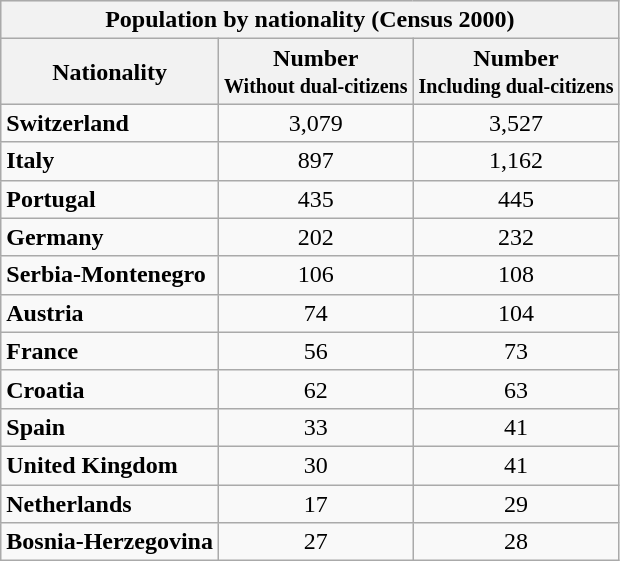<table class=wikitable style="text-align:center">
<tr style="background:#e3e3e3;">
<th colspan="3">Population by nationality (Census 2000)</th>
</tr>
<tr style="background:#e3e3e3;">
<th>Nationality</th>
<th>Number <br><small>Without dual-citizens</small></th>
<th>Number <br><small>Including dual-citizens</small></th>
</tr>
<tr>
<td align="left"><strong>Switzerland</strong></td>
<td style="text-align:center;">3,079</td>
<td style="text-align:center;">3,527</td>
</tr>
<tr>
<td align="left"><strong>Italy</strong></td>
<td style="text-align:center;">897</td>
<td style="text-align:center;">1,162</td>
</tr>
<tr>
<td align="left"><strong>Portugal</strong></td>
<td style="text-align:center;">435</td>
<td style="text-align:center;">445</td>
</tr>
<tr>
<td align="left"><strong>Germany</strong></td>
<td style="text-align:center;">202</td>
<td style="text-align:center;">232</td>
</tr>
<tr>
<td align="left"><strong>Serbia-Montenegro</strong></td>
<td style="text-align:center;">106</td>
<td style="text-align:center;">108</td>
</tr>
<tr>
<td align="left"><strong>Austria</strong></td>
<td style="text-align:center;">74</td>
<td style="text-align:center;">104</td>
</tr>
<tr>
<td align="left"><strong>France</strong></td>
<td style="text-align:center;">56</td>
<td style="text-align:center;">73</td>
</tr>
<tr>
<td align="left"><strong>Croatia</strong></td>
<td style="text-align:center;">62</td>
<td style="text-align:center;">63</td>
</tr>
<tr>
<td align="left"><strong>Spain</strong></td>
<td style="text-align:center;">33</td>
<td style="text-align:center;">41</td>
</tr>
<tr>
<td align="left"><strong>United Kingdom</strong></td>
<td style="text-align:center;">30</td>
<td style="text-align:center;">41</td>
</tr>
<tr>
<td align="left"><strong>Netherlands</strong></td>
<td style="text-align:center;">17</td>
<td style="text-align:center;">29</td>
</tr>
<tr>
<td align="left"><strong>Bosnia-Herzegovina</strong></td>
<td style="text-align:center;">27</td>
<td style="text-align:center;">28</td>
</tr>
</table>
